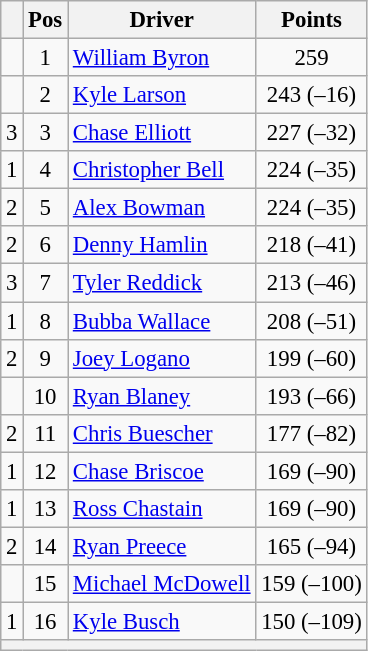<table class="wikitable" style="font-size: 95%;">
<tr>
<th></th>
<th>Pos</th>
<th>Driver</th>
<th>Points</th>
</tr>
<tr>
<td align="left"></td>
<td style="text-align:center;">1</td>
<td><a href='#'>William Byron</a></td>
<td style="text-align:center;">259</td>
</tr>
<tr>
<td align="left"></td>
<td style="text-align:center;">2</td>
<td><a href='#'>Kyle Larson</a></td>
<td style="text-align:center;">243 (–16)</td>
</tr>
<tr>
<td align="left"> 3</td>
<td style="text-align:center;">3</td>
<td><a href='#'>Chase Elliott</a></td>
<td style="text-align:center;">227 (–32)</td>
</tr>
<tr>
<td align="left"> 1</td>
<td style="text-align:center;">4</td>
<td><a href='#'>Christopher Bell</a></td>
<td style="text-align:center;">224 (–35)</td>
</tr>
<tr>
<td align="left"> 2</td>
<td style="text-align:center;">5</td>
<td><a href='#'>Alex Bowman</a></td>
<td style="text-align:center;">224 (–35)</td>
</tr>
<tr>
<td align="left"> 2</td>
<td style="text-align:center;">6</td>
<td><a href='#'>Denny Hamlin</a></td>
<td style="text-align:center;">218 (–41)</td>
</tr>
<tr>
<td align="left"> 3</td>
<td style="text-align:center;">7</td>
<td><a href='#'>Tyler Reddick</a></td>
<td style="text-align:center;">213 (–46)</td>
</tr>
<tr>
<td align="left"> 1</td>
<td style="text-align:center;">8</td>
<td><a href='#'>Bubba Wallace</a></td>
<td style="text-align:center;">208 (–51)</td>
</tr>
<tr>
<td align="left"> 2</td>
<td style="text-align:center;">9</td>
<td><a href='#'>Joey Logano</a></td>
<td style="text-align:center;">199 (–60)</td>
</tr>
<tr>
<td align="left"></td>
<td style="text-align:center;">10</td>
<td><a href='#'>Ryan Blaney</a></td>
<td style="text-align:center;">193 (–66)</td>
</tr>
<tr>
<td align="left"> 2</td>
<td style="text-align:center;">11</td>
<td><a href='#'>Chris Buescher</a></td>
<td style="text-align:center;">177 (–82)</td>
</tr>
<tr>
<td align="left"> 1</td>
<td style="text-align:center;">12</td>
<td><a href='#'>Chase Briscoe</a></td>
<td style="text-align:center;">169 (–90)</td>
</tr>
<tr>
<td align="left"> 1</td>
<td style="text-align:center;">13</td>
<td><a href='#'>Ross Chastain</a></td>
<td style="text-align:center;">169 (–90)</td>
</tr>
<tr>
<td align="left"> 2</td>
<td style="text-align:center;">14</td>
<td><a href='#'>Ryan Preece</a></td>
<td style="text-align:center;">165 (–94)</td>
</tr>
<tr>
<td align="left"></td>
<td style="text-align:center;">15</td>
<td><a href='#'>Michael McDowell</a></td>
<td style="text-align:center;">159 (–100)</td>
</tr>
<tr>
<td align="left"> 1</td>
<td style="text-align:center;">16</td>
<td><a href='#'>Kyle Busch</a></td>
<td style="text-align:center;">150 (–109)</td>
</tr>
<tr class="sortbottom">
<th colspan="9"></th>
</tr>
</table>
